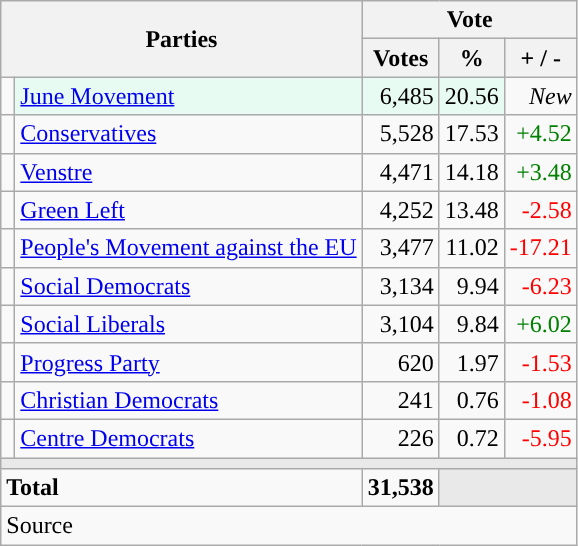<table class="wikitable" style="text-align:right;">
<tr>
<th style="text-align:centre;" rowspan="2" colspan="2" width="225">Parties</th>
<th colspan="3">Vote</th>
</tr>
<tr>
<th width="15">Votes</th>
<th width="15">%</th>
<th width="15">+ / -</th>
</tr>
<tr>
<td width="2" style="color:inherit;background:"></td>
<td bgcolor=#e8fbf3   align="left"><a href='#'>June Movement</a></td>
<td bgcolor=#e8fbf3>6,485</td>
<td bgcolor=#e8fbf3>20.56</td>
<td><em>New</em></td>
</tr>
<tr>
<td width="2" style="color:inherit;background:"></td>
<td align="left"><a href='#'>Conservatives</a></td>
<td>5,528</td>
<td>17.53</td>
<td style=color:green;>+4.52</td>
</tr>
<tr>
<td width="2" style="color:inherit;background:"></td>
<td align="left"><a href='#'>Venstre</a></td>
<td>4,471</td>
<td>14.18</td>
<td style=color:green;>+3.48</td>
</tr>
<tr>
<td width="2" style="color:inherit;background:"></td>
<td align="left"><a href='#'>Green Left</a></td>
<td>4,252</td>
<td>13.48</td>
<td style=color:red;>-2.58</td>
</tr>
<tr>
<td width="2" style="color:inherit;background:"></td>
<td align="left"><a href='#'>People's Movement against the EU</a></td>
<td>3,477</td>
<td>11.02</td>
<td style=color:red;>-17.21</td>
</tr>
<tr>
<td width="2" style="color:inherit;background:"></td>
<td align="left"><a href='#'>Social Democrats</a></td>
<td>3,134</td>
<td>9.94</td>
<td style=color:red;>-6.23</td>
</tr>
<tr>
<td width="2" style="color:inherit;background:"></td>
<td align="left"><a href='#'>Social Liberals</a></td>
<td>3,104</td>
<td>9.84</td>
<td style=color:green;>+6.02</td>
</tr>
<tr>
<td width="2" style="color:inherit;background:"></td>
<td align="left"><a href='#'>Progress Party</a></td>
<td>620</td>
<td>1.97</td>
<td style=color:red;>-1.53</td>
</tr>
<tr>
<td width="2" style="color:inherit;background:"></td>
<td align="left"><a href='#'>Christian Democrats</a></td>
<td>241</td>
<td>0.76</td>
<td style=color:red;>-1.08</td>
</tr>
<tr>
<td width="2" style="color:inherit;background:"></td>
<td align="left"><a href='#'>Centre Democrats</a></td>
<td>226</td>
<td>0.72</td>
<td style=color:red;>-5.95</td>
</tr>
<tr>
<td colspan="7" bgcolor="#E9E9E9"></td>
</tr>
<tr>
<td align="left" colspan="2"><strong>Total</strong></td>
<td><strong>31,538</strong></td>
<td bgcolor="#E9E9E9" colspan="2"></td>
</tr>
<tr>
<td align="left" colspan="6">Source</td>
</tr>
</table>
